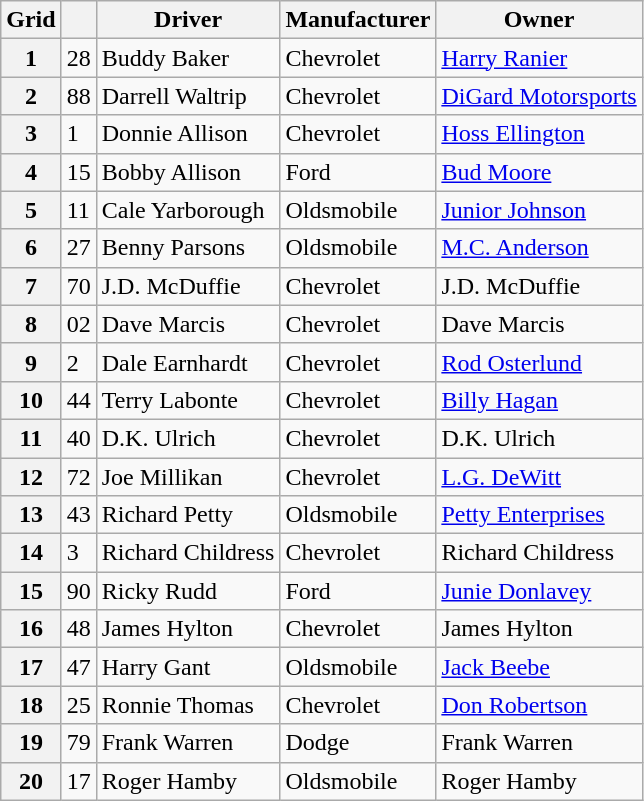<table class="wikitable">
<tr>
<th>Grid</th>
<th></th>
<th>Driver</th>
<th>Manufacturer</th>
<th>Owner</th>
</tr>
<tr>
<th>1</th>
<td>28</td>
<td>Buddy Baker</td>
<td>Chevrolet</td>
<td><a href='#'>Harry Ranier</a></td>
</tr>
<tr>
<th>2</th>
<td>88</td>
<td>Darrell Waltrip</td>
<td>Chevrolet</td>
<td><a href='#'>DiGard Motorsports</a></td>
</tr>
<tr>
<th>3</th>
<td>1</td>
<td>Donnie Allison</td>
<td>Chevrolet</td>
<td><a href='#'>Hoss Ellington</a></td>
</tr>
<tr>
<th>4</th>
<td>15</td>
<td>Bobby Allison</td>
<td>Ford</td>
<td><a href='#'>Bud Moore</a></td>
</tr>
<tr>
<th>5</th>
<td>11</td>
<td>Cale Yarborough</td>
<td>Oldsmobile</td>
<td><a href='#'>Junior Johnson</a></td>
</tr>
<tr>
<th>6</th>
<td>27</td>
<td>Benny Parsons</td>
<td>Oldsmobile</td>
<td><a href='#'>M.C. Anderson</a></td>
</tr>
<tr>
<th>7</th>
<td>70</td>
<td>J.D. McDuffie</td>
<td>Chevrolet</td>
<td>J.D. McDuffie</td>
</tr>
<tr>
<th>8</th>
<td>02</td>
<td>Dave Marcis</td>
<td>Chevrolet</td>
<td>Dave Marcis</td>
</tr>
<tr>
<th>9</th>
<td>2</td>
<td>Dale Earnhardt</td>
<td>Chevrolet</td>
<td><a href='#'>Rod Osterlund</a></td>
</tr>
<tr>
<th>10</th>
<td>44</td>
<td>Terry Labonte</td>
<td>Chevrolet</td>
<td><a href='#'>Billy Hagan</a></td>
</tr>
<tr>
<th>11</th>
<td>40</td>
<td>D.K. Ulrich</td>
<td>Chevrolet</td>
<td>D.K. Ulrich</td>
</tr>
<tr>
<th>12</th>
<td>72</td>
<td>Joe Millikan</td>
<td>Chevrolet</td>
<td><a href='#'>L.G. DeWitt</a></td>
</tr>
<tr>
<th>13</th>
<td>43</td>
<td>Richard Petty</td>
<td>Oldsmobile</td>
<td><a href='#'>Petty Enterprises</a></td>
</tr>
<tr>
<th>14</th>
<td>3</td>
<td>Richard Childress</td>
<td>Chevrolet</td>
<td>Richard Childress</td>
</tr>
<tr>
<th>15</th>
<td>90</td>
<td>Ricky Rudd</td>
<td>Ford</td>
<td><a href='#'>Junie Donlavey</a></td>
</tr>
<tr>
<th>16</th>
<td>48</td>
<td>James Hylton</td>
<td>Chevrolet</td>
<td>James Hylton</td>
</tr>
<tr>
<th>17</th>
<td>47</td>
<td>Harry Gant</td>
<td>Oldsmobile</td>
<td><a href='#'>Jack Beebe</a></td>
</tr>
<tr>
<th>18</th>
<td>25</td>
<td>Ronnie Thomas</td>
<td>Chevrolet</td>
<td><a href='#'>Don Robertson</a></td>
</tr>
<tr>
<th>19</th>
<td>79</td>
<td>Frank Warren</td>
<td>Dodge</td>
<td>Frank Warren</td>
</tr>
<tr>
<th>20</th>
<td>17</td>
<td>Roger Hamby</td>
<td>Oldsmobile</td>
<td>Roger Hamby</td>
</tr>
</table>
